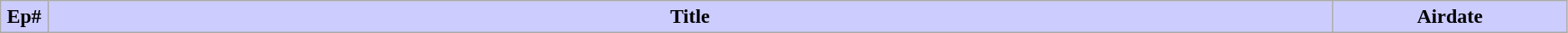<table class="wikitable" width=99%>
<tr>
<th style="background: #CCF" width="3%">Ep#</th>
<th style="background: #CCF">Title</th>
<th style="background: #CCF" width="15%">Airdate<br> 



</th>
</tr>
</table>
